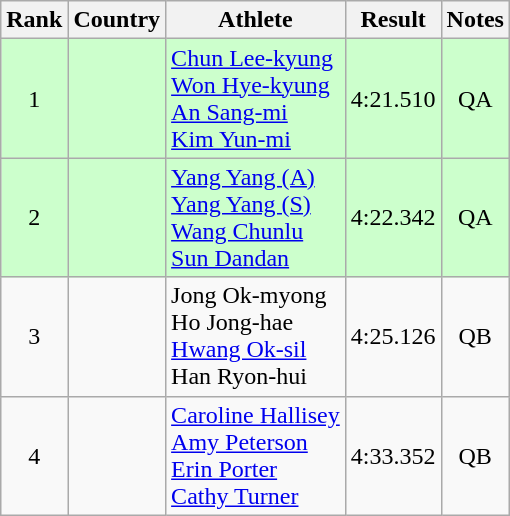<table class="wikitable" style="text-align:center">
<tr>
<th>Rank</th>
<th>Country</th>
<th>Athlete</th>
<th>Result</th>
<th>Notes</th>
</tr>
<tr bgcolor=ccffcc>
<td>1</td>
<td align=left></td>
<td align=left><a href='#'>Chun Lee-kyung</a> <br> <a href='#'>Won Hye-kyung</a> <br> <a href='#'>An Sang-mi</a> <br> <a href='#'>Kim Yun-mi</a></td>
<td>4:21.510</td>
<td>QA</td>
</tr>
<tr bgcolor=ccffcc>
<td>2</td>
<td align=left></td>
<td align=left><a href='#'>Yang Yang (A)</a> <br> <a href='#'>Yang Yang (S)</a> <br> <a href='#'>Wang Chunlu</a> <br> <a href='#'>Sun Dandan</a></td>
<td>4:22.342</td>
<td>QA</td>
</tr>
<tr>
<td>3</td>
<td align=left></td>
<td align=left>Jong Ok-myong <br> Ho Jong-hae <br> <a href='#'>Hwang Ok-sil</a> <br> Han Ryon-hui</td>
<td>4:25.126</td>
<td>QB</td>
</tr>
<tr>
<td>4</td>
<td align=left></td>
<td align=left><a href='#'>Caroline Hallisey</a> <br> <a href='#'>Amy Peterson</a> <br> <a href='#'>Erin Porter</a> <br> <a href='#'>Cathy Turner</a></td>
<td>4:33.352</td>
<td>QB</td>
</tr>
</table>
